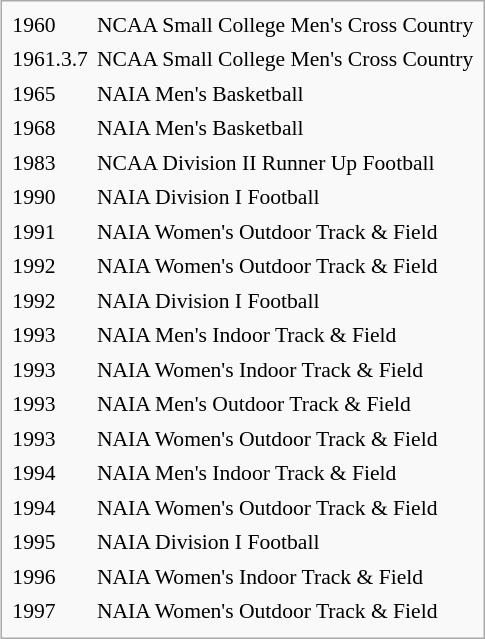<table class="infobox" cellpadding="2" cellspacing="2" style="font-size: 90%;">
<tr>
<td>1960</td>
<td>NCAA Small College Men's Cross Country</td>
</tr>
<tr>
<td>1961.3.7</td>
<td>NCAA Small College Men's Cross Country</td>
</tr>
<tr>
<td>1965</td>
<td>NAIA Men's Basketball</td>
</tr>
<tr>
<td>1968</td>
<td>NAIA Men's Basketball</td>
</tr>
<tr>
<td>1983</td>
<td>NCAA Division II Runner Up Football</td>
</tr>
<tr>
<td>1990</td>
<td>NAIA Division I Football</td>
</tr>
<tr>
<td>1991</td>
<td>NAIA Women's Outdoor Track & Field</td>
</tr>
<tr>
<td>1992</td>
<td>NAIA Women's Outdoor Track & Field</td>
</tr>
<tr>
<td>1992</td>
<td>NAIA Division I Football</td>
</tr>
<tr>
<td>1993</td>
<td>NAIA Men's Indoor Track & Field</td>
</tr>
<tr>
<td>1993</td>
<td>NAIA Women's Indoor Track & Field</td>
</tr>
<tr>
<td>1993</td>
<td>NAIA Men's Outdoor Track & Field</td>
</tr>
<tr>
<td>1993</td>
<td>NAIA Women's Outdoor Track & Field</td>
</tr>
<tr>
<td>1994</td>
<td>NAIA Men's Indoor Track & Field</td>
</tr>
<tr>
<td>1994</td>
<td>NAIA Women's Outdoor Track & Field</td>
</tr>
<tr>
<td>1995</td>
<td>NAIA Division I Football</td>
</tr>
<tr>
<td>1996</td>
<td>NAIA Women's Indoor Track & Field</td>
</tr>
<tr>
<td>1997</td>
<td>NAIA Women's Outdoor Track & Field</td>
</tr>
<tr>
</tr>
</table>
